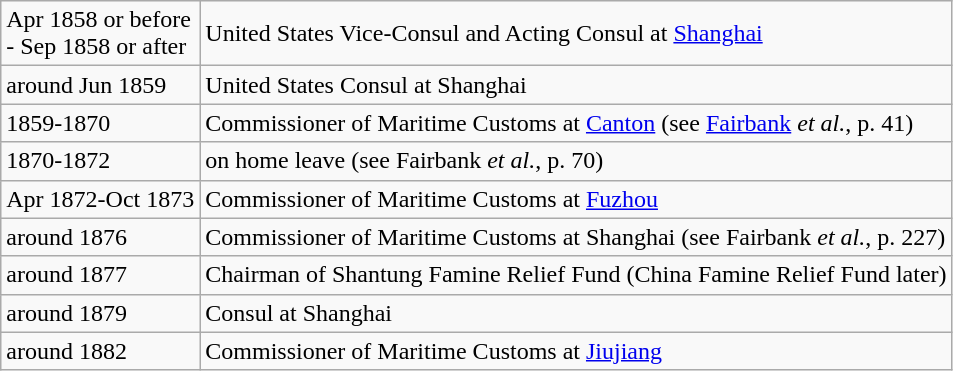<table class="wikitable">
<tr align="left">
<td>Apr 1858 or before<br>- Sep 1858 or after</td>
<td>United States Vice-Consul and Acting Consul at <a href='#'>Shanghai</a></td>
</tr>
<tr align="left">
<td>around Jun 1859</td>
<td>United States Consul at Shanghai</td>
</tr>
<tr align="left">
<td>1859-1870</td>
<td>Commissioner of Maritime Customs at <a href='#'>Canton</a> (see <a href='#'>Fairbank</a> <em>et al.</em>, p. 41)</td>
</tr>
<tr align="left">
<td>1870-1872</td>
<td>on home leave (see Fairbank <em>et al.</em>, p. 70)</td>
</tr>
<tr align="left">
<td>Apr 1872-Oct 1873</td>
<td>Commissioner of Maritime Customs at <a href='#'>Fuzhou</a></td>
</tr>
<tr align="left">
<td>around 1876</td>
<td>Commissioner of Maritime Customs at Shanghai (see Fairbank <em>et al.</em>, p. 227)</td>
</tr>
<tr>
<td>around 1877</td>
<td>Chairman of Shantung Famine Relief Fund (China Famine Relief Fund later)</td>
</tr>
<tr align="left">
<td>around 1879</td>
<td>Consul at Shanghai</td>
</tr>
<tr align="left">
<td>around 1882</td>
<td>Commissioner of Maritime Customs at <a href='#'>Jiujiang</a></td>
</tr>
</table>
